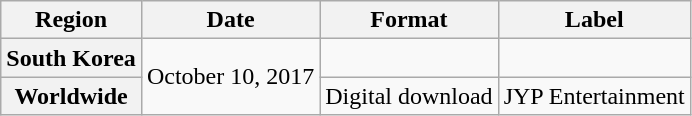<table class="wikitable plainrowheaders">
<tr>
<th>Region</th>
<th>Date</th>
<th>Format</th>
<th>Label</th>
</tr>
<tr>
<th scope="row">South Korea</th>
<td rowspan="2">October 10, 2017</td>
<td></td>
<td></td>
</tr>
<tr>
<th scope=row>Worldwide</th>
<td>Digital download</td>
<td>JYP Entertainment</td>
</tr>
</table>
